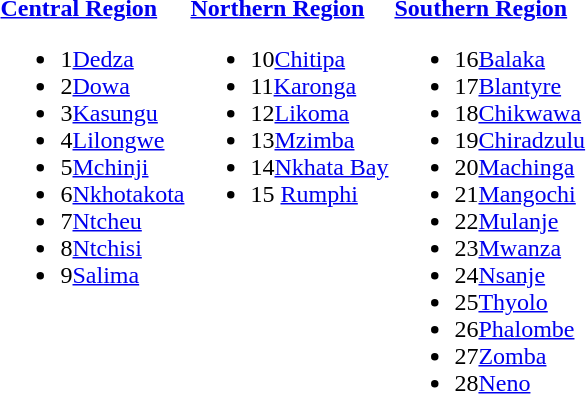<table>
<tr>
<td style="vertical-align:top;"><strong><a href='#'>Central Region</a></strong><br><ul><li>1<a href='#'>Dedza</a></li><li>2<a href='#'>Dowa</a></li><li>3<a href='#'>Kasungu</a></li><li>4<a href='#'>Lilongwe</a></li><li>5<a href='#'>Mchinji</a></li><li>6<a href='#'>Nkhotakota</a></li><li>7<a href='#'>Ntcheu</a></li><li>8<a href='#'>Ntchisi</a></li><li>9<a href='#'>Salima</a></li></ul></td>
<td style="vertical-align:top;"><strong><a href='#'>Northern Region</a></strong><br><ul><li>10<a href='#'>Chitipa</a></li><li>11<a href='#'>Karonga</a></li><li>12<a href='#'>Likoma</a></li><li>13<a href='#'>Mzimba</a></li><li>14<a href='#'>Nkhata Bay</a></li><li>15 <a href='#'>Rumphi</a></li></ul></td>
<td style="vertical-align:top;"><strong><a href='#'>Southern Region</a></strong><br><ul><li>16<a href='#'>Balaka</a></li><li>17<a href='#'>Blantyre</a></li><li>18<a href='#'>Chikwawa</a></li><li>19<a href='#'>Chiradzulu</a></li><li>20<a href='#'>Machinga</a></li><li>21<a href='#'>Mangochi</a></li><li>22<a href='#'>Mulanje</a></li><li>23<a href='#'>Mwanza</a></li><li>24<a href='#'>Nsanje</a></li><li>25<a href='#'>Thyolo</a></li><li>26<a href='#'>Phalombe</a></li><li>27<a href='#'>Zomba</a></li><li>28<a href='#'>Neno</a></li></ul></td>
</tr>
</table>
